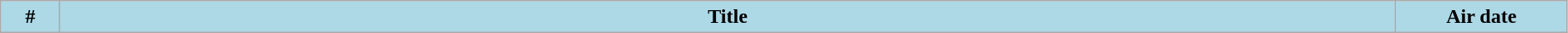<table class="wikitable plainrowheaders" style="width:99%; background:#fff;">
<tr>
<th style="background:#add8e6; width:40px;">#</th>
<th style="background: #add8e6;">Title</th>
<th style="background:#add8e6; width:130px;">Air date<br>





</th>
</tr>
</table>
